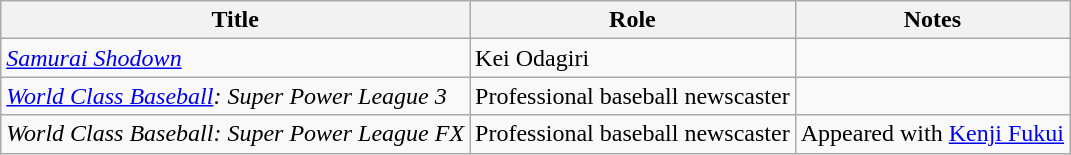<table class="wikitable">
<tr>
<th>Title</th>
<th>Role</th>
<th>Notes</th>
</tr>
<tr>
<td><em><a href='#'>Samurai Shodown</a></em></td>
<td>Kei Odagiri</td>
<td></td>
</tr>
<tr>
<td><em><a href='#'>World Class Baseball</a>: Super Power League 3</em></td>
<td>Professional baseball newscaster</td>
<td></td>
</tr>
<tr>
<td><em>World Class Baseball: Super Power League FX</em></td>
<td>Professional baseball newscaster</td>
<td>Appeared with <a href='#'>Kenji Fukui</a></td>
</tr>
</table>
